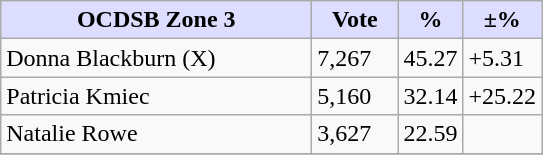<table class="wikitable">
<tr>
<th style="background:#DDDDFF" width="200px">OCDSB Zone 3</th>
<th style="background:#DDDDFF" width="50px">Vote</th>
<th style="background:#DDDDFF" width="30px">%</th>
<th style="background:#DDDDFF" width="30px">±%</th>
</tr>
<tr>
<td>Donna Blackburn (X)</td>
<td>7,267</td>
<td>45.27</td>
<td>+5.31</td>
</tr>
<tr>
<td>Patricia Kmiec</td>
<td>5,160</td>
<td>32.14</td>
<td>+25.22</td>
</tr>
<tr>
<td>Natalie Rowe</td>
<td>3,627</td>
<td>22.59</td>
<td></td>
</tr>
<tr>
</tr>
</table>
